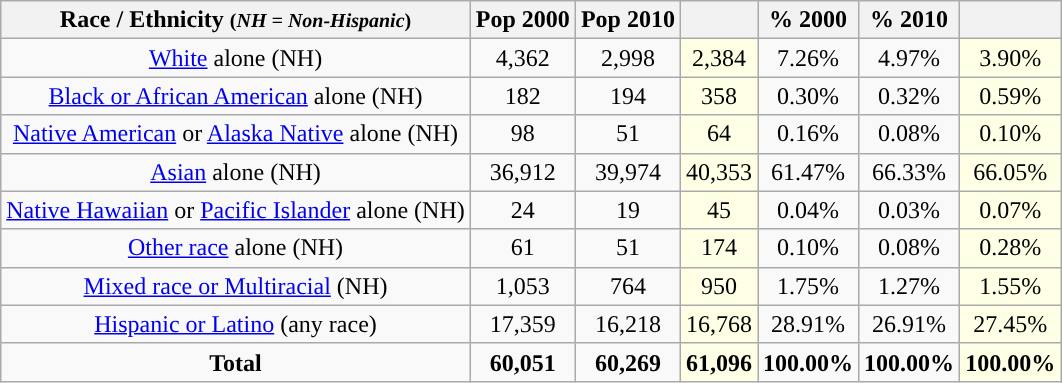<table class="wikitable" style="text-align:center;">
<tr>
<th>Race / Ethnicity <small>(<em>NH = Non-Hispanic</em>)</small></th>
<th>Pop 2000</th>
<th>Pop 2010</th>
<th></th>
<th>% 2000</th>
<th>% 2010</th>
<th></th>
</tr>
<tr>
<td><a href='#'>White</a> alone (NH)</td>
<td>4,362</td>
<td>2,998</td>
<td style='background: #ffffe6;'>2,384</td>
<td>7.26%</td>
<td>4.97%</td>
<td style='background: #ffffe6;'>3.90%</td>
</tr>
<tr>
<td><a href='#'>Black or African American</a> alone (NH)</td>
<td>182</td>
<td>194</td>
<td style='background: #ffffe6;'>358</td>
<td>0.30%</td>
<td>0.32%</td>
<td style='background: #ffffe6;'>0.59%</td>
</tr>
<tr>
<td><a href='#'>Native American</a> or <a href='#'>Alaska Native</a> alone (NH)</td>
<td>98</td>
<td>51</td>
<td style='background: #ffffe6;'>64</td>
<td>0.16%</td>
<td>0.08%</td>
<td style='background: #ffffe6;'>0.10%</td>
</tr>
<tr>
<td><a href='#'>Asian</a> alone (NH)</td>
<td>36,912</td>
<td>39,974</td>
<td style='background: #ffffe6;'>40,353</td>
<td>61.47%</td>
<td>66.33%</td>
<td style='background: #ffffe6;'>66.05%</td>
</tr>
<tr>
<td><a href='#'>Native Hawaiian</a> or <a href='#'>Pacific Islander</a> alone (NH)</td>
<td>24</td>
<td>19</td>
<td style='background: #ffffe6;'>45</td>
<td>0.04%</td>
<td>0.03%</td>
<td style='background: #ffffe6;'>0.07%</td>
</tr>
<tr>
<td><a href='#'>Other race</a> alone (NH)</td>
<td>61</td>
<td>51</td>
<td style='background: #ffffe6;'>174</td>
<td>0.10%</td>
<td>0.08%</td>
<td style='background: #ffffe6;'>0.28%</td>
</tr>
<tr>
<td><a href='#'>Mixed race or Multiracial</a> (NH)</td>
<td>1,053</td>
<td>764</td>
<td style='background: #ffffe6;'>950</td>
<td>1.75%</td>
<td>1.27%</td>
<td style='background: #ffffe6;'>1.55%</td>
</tr>
<tr>
<td><a href='#'>Hispanic or Latino</a> (any race)</td>
<td>17,359</td>
<td>16,218</td>
<td style='background: #ffffe6;'>16,768</td>
<td>28.91%</td>
<td>26.91%</td>
<td style='background: #ffffe6;'>27.45%</td>
</tr>
<tr>
<td><strong>Total</strong></td>
<td><strong>60,051</strong></td>
<td><strong>60,269</strong></td>
<td style='background: #ffffe6;'><strong>61,096</strong></td>
<td><strong>100.00%</strong></td>
<td><strong>100.00%</strong></td>
<td style='background: #ffffe6;'><strong>100.00%</strong></td>
</tr>
</table>
